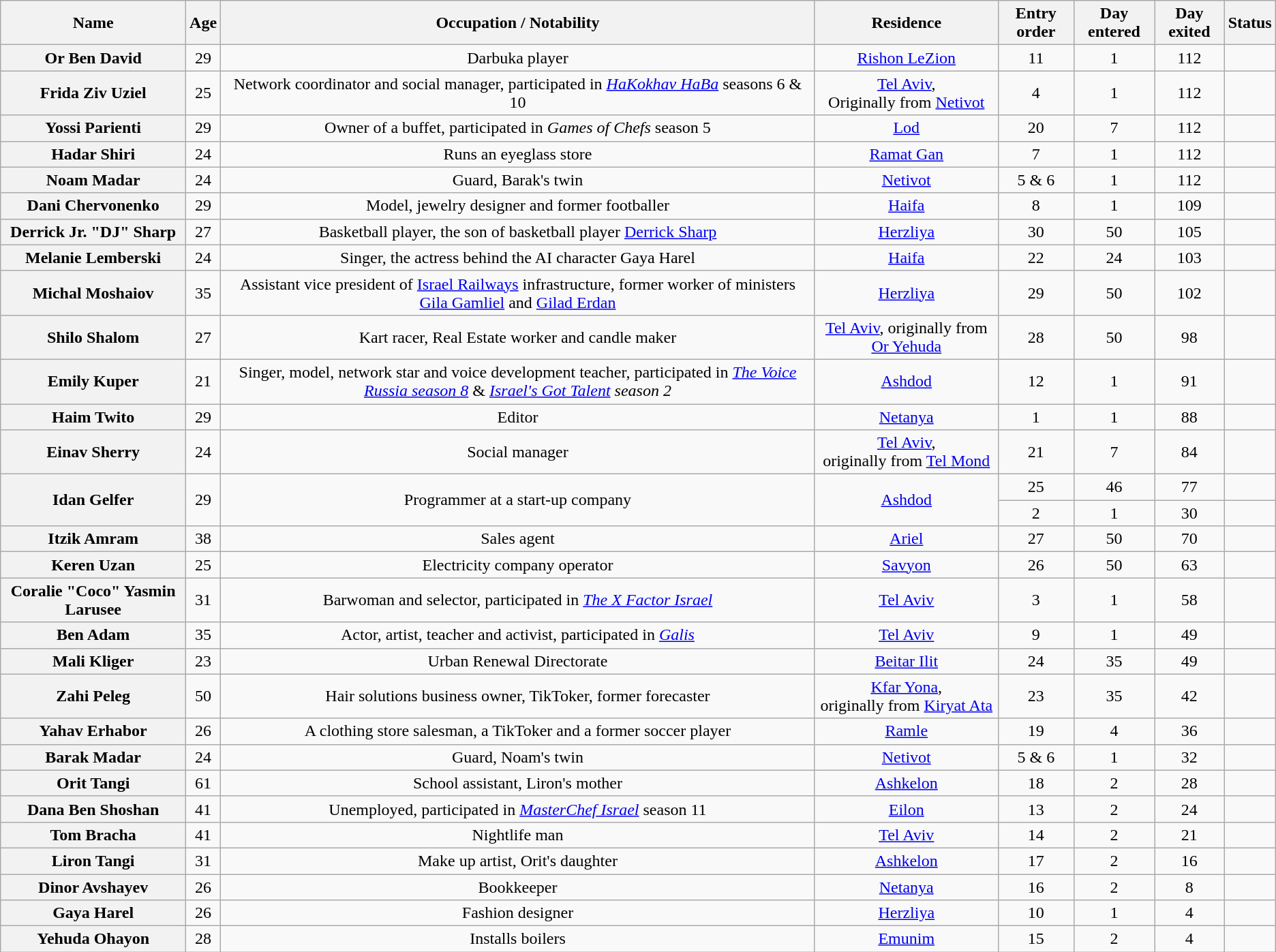<table class="wikitable sortable" style="text-align:center;">
<tr>
<th>Name</th>
<th>Age</th>
<th>Occupation / Notability</th>
<th>Residence</th>
<th>Entry order</th>
<th>Day entered</th>
<th>Day exited</th>
<th>Status</th>
</tr>
<tr>
<th><strong>Or Ben David</strong></th>
<td>29</td>
<td>Darbuka player</td>
<td><a href='#'>Rishon LeZion</a></td>
<td>11</td>
<td>1</td>
<td>112</td>
<td></td>
</tr>
<tr>
<th><strong>Frida Ziv Uziel</strong></th>
<td>25</td>
<td>Network coordinator and social manager, participated in <em><a href='#'>HaKokhav HaBa</a></em> seasons 6 & 10</td>
<td><a href='#'>Tel Aviv</a>,<br>Originally from <a href='#'>Netivot</a></td>
<td>4</td>
<td>1</td>
<td>112</td>
<td></td>
</tr>
<tr>
<th><strong>Yossi Parienti</strong></th>
<td>29</td>
<td>Owner of a buffet, participated in <em>Games of Chefs</em> season 5</td>
<td><a href='#'>Lod</a></td>
<td>20</td>
<td>7</td>
<td>112</td>
<td></td>
</tr>
<tr>
<th><strong>Hadar Shiri</strong></th>
<td>24</td>
<td>Runs an eyeglass store</td>
<td><a href='#'>Ramat Gan</a></td>
<td>7</td>
<td>1</td>
<td>112</td>
<td></td>
</tr>
<tr>
<th><strong>Noam Madar</strong></th>
<td>24</td>
<td>Guard, Barak's twin</td>
<td><a href='#'>Netivot</a></td>
<td>5 & 6</td>
<td>1</td>
<td>112</td>
<td></td>
</tr>
<tr>
<th><strong>Dani Chervonenko</strong></th>
<td>29</td>
<td>Model, jewelry designer and former footballer</td>
<td><a href='#'>Haifa</a></td>
<td>8</td>
<td>1</td>
<td>109</td>
<td></td>
</tr>
<tr>
<th><strong>Derrick Jr. "DJ" Sharp</strong></th>
<td>27</td>
<td>Basketball player, the son of basketball player <a href='#'>Derrick Sharp</a></td>
<td><a href='#'>Herzliya</a></td>
<td>30</td>
<td>50</td>
<td>105</td>
<td></td>
</tr>
<tr>
<th><strong>Melanie Lemberski</strong></th>
<td>24</td>
<td>Singer, the actress behind the AI character Gaya Harel</td>
<td><a href='#'>Haifa</a></td>
<td>22</td>
<td>24</td>
<td>103</td>
<td></td>
</tr>
<tr>
<th><strong>Michal Moshaiov</strong></th>
<td>35</td>
<td>Assistant vice president of <a href='#'>Israel Railways</a> infrastructure, former worker of ministers <a href='#'>Gila Gamliel</a> and <a href='#'>Gilad Erdan</a></td>
<td><a href='#'>Herzliya</a></td>
<td>29</td>
<td>50</td>
<td>102</td>
<td></td>
</tr>
<tr>
<th><strong>Shilo Shalom</strong></th>
<td>27</td>
<td>Kart racer, Real Estate worker and candle maker</td>
<td><a href='#'>Tel Aviv</a>, originally from <a href='#'>Or Yehuda</a></td>
<td>28</td>
<td>50</td>
<td>98</td>
<td></td>
</tr>
<tr>
<th><strong>Emily Kuper</strong></th>
<td>21</td>
<td>Singer, model, network star and voice development teacher, participated in <em><a href='#'>The Voice Russia season 8</a></em> & <em><a href='#'>Israel's Got Talent</a> season 2</em></td>
<td><a href='#'>Ashdod</a></td>
<td>12</td>
<td>1</td>
<td>91</td>
<td></td>
</tr>
<tr>
<th><strong>Haim Twito</strong></th>
<td>29</td>
<td>Editor</td>
<td><a href='#'>Netanya</a></td>
<td>1</td>
<td>1</td>
<td>88</td>
<td></td>
</tr>
<tr>
<th><strong>Einav Sherry</strong></th>
<td>24</td>
<td>Social manager</td>
<td><a href='#'>Tel Aviv</a>,<br>originally from <a href='#'>Tel Mond</a></td>
<td>21</td>
<td>7</td>
<td>84</td>
<td></td>
</tr>
<tr>
<th rowspan="2"><strong>Idan Gelfer</strong></th>
<td rowspan="2">29</td>
<td rowspan="2">Programmer at a start-up company</td>
<td rowspan="2"><a href='#'>Ashdod</a></td>
<td>25</td>
<td>46</td>
<td>77</td>
<td></td>
</tr>
<tr>
<td>2</td>
<td>1</td>
<td>30</td>
<td></td>
</tr>
<tr>
<th><strong>Itzik Amram</strong></th>
<td>38</td>
<td>Sales agent</td>
<td><a href='#'>Ariel</a></td>
<td>27</td>
<td>50</td>
<td>70</td>
<td></td>
</tr>
<tr>
<th><strong>Keren Uzan</strong></th>
<td>25</td>
<td>Electricity company operator</td>
<td><a href='#'>Savyon</a></td>
<td>26</td>
<td>50</td>
<td>63</td>
<td></td>
</tr>
<tr>
<th><strong>Coralie "Coco" Yasmin Larusee</strong></th>
<td>31</td>
<td>Barwoman and selector, participated in <em><a href='#'>The X Factor Israel</a></em></td>
<td><a href='#'>Tel Aviv</a></td>
<td>3</td>
<td>1</td>
<td>58</td>
<td></td>
</tr>
<tr>
<th><strong>Ben Adam</strong></th>
<td>35</td>
<td>Actor, artist, teacher and activist, participated in <em><a href='#'>Galis</a></em></td>
<td><a href='#'>Tel Aviv</a></td>
<td>9</td>
<td>1</td>
<td>49</td>
<td></td>
</tr>
<tr>
<th><strong>Mali Kliger</strong></th>
<td>23</td>
<td>Urban Renewal Directorate</td>
<td><a href='#'>Beitar Ilit</a></td>
<td>24</td>
<td>35</td>
<td>49</td>
<td></td>
</tr>
<tr>
<th><strong>Zahi Peleg</strong></th>
<td>50</td>
<td>Hair solutions business owner, TikToker, former forecaster</td>
<td><a href='#'>Kfar Yona</a>,<br>originally from <a href='#'>Kiryat Ata</a></td>
<td>23</td>
<td>35</td>
<td>42</td>
<td></td>
</tr>
<tr>
<th><strong>Yahav Erhabor</strong></th>
<td>26</td>
<td>A clothing store salesman, a TikToker and a former soccer player</td>
<td><a href='#'>Ramle</a></td>
<td>19</td>
<td>4</td>
<td>36</td>
<td></td>
</tr>
<tr>
<th><strong>Barak Madar</strong></th>
<td>24</td>
<td>Guard, Noam's twin</td>
<td><a href='#'>Netivot</a></td>
<td>5 & 6</td>
<td>1</td>
<td>32</td>
<td></td>
</tr>
<tr>
<th><strong>Orit Tangi</strong></th>
<td>61</td>
<td>School assistant, Liron's mother</td>
<td><a href='#'>Ashkelon</a></td>
<td>18</td>
<td>2</td>
<td>28</td>
<td></td>
</tr>
<tr>
<th><strong>Dana Ben Shoshan</strong></th>
<td>41</td>
<td>Unemployed, participated in <em><a href='#'>MasterChef Israel</a></em> season 11</td>
<td><a href='#'>Eilon</a></td>
<td>13</td>
<td>2</td>
<td>24</td>
<td></td>
</tr>
<tr>
<th><strong>Tom Bracha</strong></th>
<td>41</td>
<td>Nightlife man</td>
<td><a href='#'>Tel Aviv</a></td>
<td>14</td>
<td>2</td>
<td>21</td>
<td></td>
</tr>
<tr>
<th><strong>Liron Tangi</strong></th>
<td>31</td>
<td>Make up artist, Orit's daughter</td>
<td><a href='#'>Ashkelon</a></td>
<td>17</td>
<td>2</td>
<td>16</td>
<td></td>
</tr>
<tr>
<th><strong>Dinor Avshayev</strong></th>
<td>26</td>
<td>Bookkeeper</td>
<td><a href='#'>Netanya</a></td>
<td>16</td>
<td>2</td>
<td>8</td>
<td></td>
</tr>
<tr>
<th><strong>Gaya Harel</strong></th>
<td>26</td>
<td>Fashion designer</td>
<td><a href='#'>Herzliya</a></td>
<td>10</td>
<td>1</td>
<td>4</td>
<td></td>
</tr>
<tr>
<th><strong>Yehuda Ohayon</strong></th>
<td>28</td>
<td>Installs boilers</td>
<td><a href='#'>Emunim</a></td>
<td>15</td>
<td>2</td>
<td>4</td>
<td></td>
</tr>
</table>
